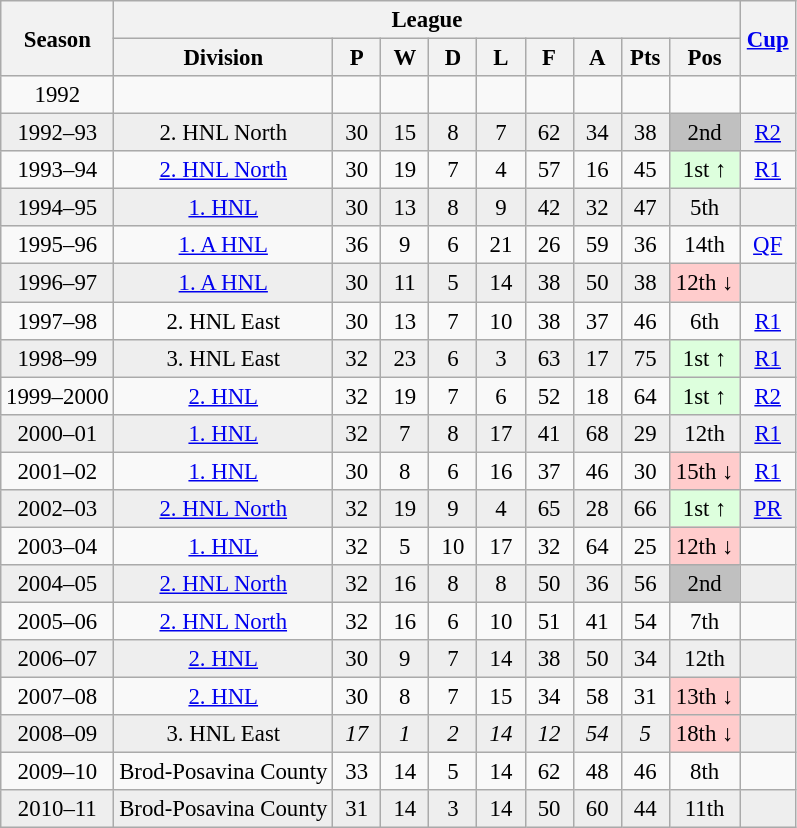<table class="wikitable" style="font-size:95%; text-align: center;">
<tr>
<th rowspan=2>Season</th>
<th colspan=9>League</th>
<th rowspan=2 width="30"><a href='#'>Cup</a></th>
</tr>
<tr>
<th>Division</th>
<th width="25">P</th>
<th width="25">W</th>
<th width="25">D</th>
<th width="25">L</th>
<th width="25">F</th>
<th width="25">A</th>
<th width="25">Pts</th>
<th width="40">Pos</th>
</tr>
<tr>
<td>1992</td>
<td></td>
<td></td>
<td></td>
<td></td>
<td></td>
<td></td>
<td></td>
<td></td>
<td></td>
<td></td>
</tr>
<tr bgcolor=#EEEEEE>
<td>1992–93</td>
<td>2. HNL North</td>
<td>30</td>
<td>15</td>
<td>8</td>
<td>7</td>
<td>62</td>
<td>34</td>
<td>38</td>
<td bgcolor="silver">2nd</td>
<td><a href='#'>R2</a></td>
</tr>
<tr>
<td>1993–94</td>
<td><a href='#'>2. HNL North</a></td>
<td>30</td>
<td>19</td>
<td>7</td>
<td>4</td>
<td>57</td>
<td>16</td>
<td>45</td>
<td bgcolor="#DDFFDD">1st ↑</td>
<td><a href='#'>R1</a></td>
</tr>
<tr bgcolor=#EEEEEE>
<td>1994–95</td>
<td><a href='#'>1. HNL</a></td>
<td>30</td>
<td>13</td>
<td>8</td>
<td>9</td>
<td>42</td>
<td>32</td>
<td>47</td>
<td>5th</td>
<td></td>
</tr>
<tr>
<td>1995–96</td>
<td><a href='#'>1. A HNL</a></td>
<td>36</td>
<td>9</td>
<td>6</td>
<td>21</td>
<td>26</td>
<td>59</td>
<td>36</td>
<td>14th</td>
<td><a href='#'>QF</a></td>
</tr>
<tr bgcolor=#EEEEEE>
<td>1996–97</td>
<td><a href='#'>1. A HNL</a></td>
<td>30</td>
<td>11</td>
<td>5</td>
<td>14</td>
<td>38</td>
<td>50</td>
<td>38</td>
<td bgcolor="#FFCCCC">12th ↓</td>
<td></td>
</tr>
<tr>
<td>1997–98</td>
<td>2. HNL East</td>
<td>30</td>
<td>13</td>
<td>7</td>
<td>10</td>
<td>38</td>
<td>37</td>
<td>46</td>
<td>6th</td>
<td><a href='#'>R1</a></td>
</tr>
<tr bgcolor=#EEEEEE>
<td>1998–99</td>
<td>3. HNL East</td>
<td>32</td>
<td>23</td>
<td>6</td>
<td>3</td>
<td>63</td>
<td>17</td>
<td>75</td>
<td bgcolor="#DDFFDD">1st ↑</td>
<td><a href='#'>R1</a></td>
</tr>
<tr>
<td>1999–2000</td>
<td><a href='#'>2. HNL</a></td>
<td>32</td>
<td>19</td>
<td>7</td>
<td>6</td>
<td>52</td>
<td>18</td>
<td>64</td>
<td bgcolor="#DDFFDD">1st ↑</td>
<td><a href='#'>R2</a></td>
</tr>
<tr bgcolor=#EEEEEE>
<td>2000–01</td>
<td><a href='#'>1. HNL</a></td>
<td>32</td>
<td>7</td>
<td>8</td>
<td>17</td>
<td>41</td>
<td>68</td>
<td>29</td>
<td>12th</td>
<td><a href='#'>R1</a></td>
</tr>
<tr>
<td>2001–02</td>
<td><a href='#'>1. HNL</a></td>
<td>30</td>
<td>8</td>
<td>6</td>
<td>16</td>
<td>37</td>
<td>46</td>
<td>30</td>
<td bgcolor="#FFCCCC">15th ↓</td>
<td><a href='#'>R1</a></td>
</tr>
<tr bgcolor=#EEEEEE>
<td>2002–03</td>
<td><a href='#'>2. HNL North</a></td>
<td>32</td>
<td>19</td>
<td>9</td>
<td>4</td>
<td>65</td>
<td>28</td>
<td>66</td>
<td bgcolor="#DDFFDD">1st ↑</td>
<td><a href='#'>PR</a></td>
</tr>
<tr>
<td>2003–04</td>
<td><a href='#'>1. HNL</a></td>
<td>32</td>
<td>5</td>
<td>10</td>
<td>17</td>
<td>32</td>
<td>64</td>
<td>25</td>
<td bgcolor="#FFCCCC">12th ↓</td>
<td></td>
</tr>
<tr bgcolor=#EEEEEE>
<td>2004–05</td>
<td><a href='#'>2. HNL North</a></td>
<td>32</td>
<td>16</td>
<td>8</td>
<td>8</td>
<td>50</td>
<td>36</td>
<td>56</td>
<td bgcolor="silver">2nd</td>
<td></td>
</tr>
<tr>
<td>2005–06</td>
<td><a href='#'>2. HNL North</a></td>
<td>32</td>
<td>16</td>
<td>6</td>
<td>10</td>
<td>51</td>
<td>41</td>
<td>54</td>
<td>7th</td>
<td></td>
</tr>
<tr bgcolor=#EEEEEE>
<td>2006–07</td>
<td><a href='#'>2. HNL</a></td>
<td>30</td>
<td>9</td>
<td>7</td>
<td>14</td>
<td>38</td>
<td>50</td>
<td>34</td>
<td>12th</td>
<td></td>
</tr>
<tr>
<td>2007–08</td>
<td><a href='#'>2. HNL</a></td>
<td>30</td>
<td>8</td>
<td>7</td>
<td>15</td>
<td>34</td>
<td>58</td>
<td>31</td>
<td bgcolor="#FFCCCC">13th ↓</td>
<td></td>
</tr>
<tr bgcolor=#EEEEEE>
<td>2008–09</td>
<td>3. HNL East</td>
<td><em>17</em></td>
<td><em>1</em></td>
<td><em>2</em></td>
<td><em>14</em></td>
<td><em>12</em></td>
<td><em>54</em></td>
<td><em>5</em></td>
<td bgcolor="#FFCCCC">18th ↓</td>
<td></td>
</tr>
<tr>
<td>2009–10</td>
<td>Brod-Posavina County</td>
<td>33</td>
<td>14</td>
<td>5</td>
<td>14</td>
<td>62</td>
<td>48</td>
<td>46</td>
<td>8th</td>
<td></td>
</tr>
<tr bgcolor=#EEEEEE>
<td>2010–11</td>
<td>Brod-Posavina County</td>
<td>31</td>
<td>14</td>
<td>3</td>
<td>14</td>
<td>50</td>
<td>60</td>
<td>44</td>
<td>11th</td>
<td></td>
</tr>
</table>
